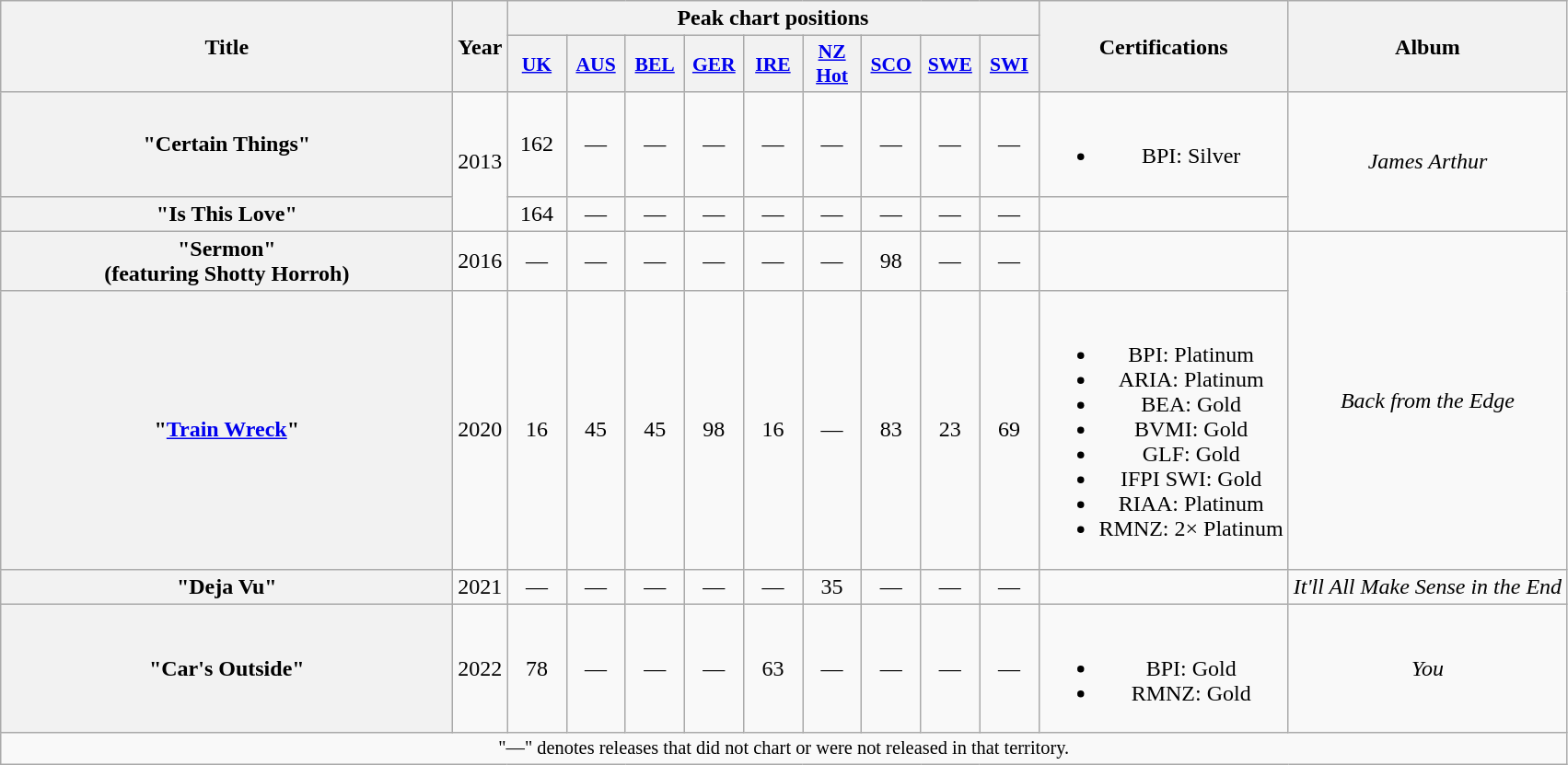<table class="wikitable plainrowheaders" style="text-align:center;" border="1">
<tr>
<th scope="col" rowspan="2" style="width:20em;">Title</th>
<th scope="col" rowspan="2" style="width:1em;">Year</th>
<th scope="col" colspan="9">Peak chart positions</th>
<th scope="col" rowspan="2">Certifications</th>
<th scope="col" rowspan="2">Album</th>
</tr>
<tr>
<th scope="col" style="width:2.5em;font-size:90%;"><a href='#'>UK</a><br></th>
<th scope="col" style="width:2.5em;font-size:90%;"><a href='#'>AUS</a><br></th>
<th scope="col" style="width:2.5em;font-size:90%;"><a href='#'>BEL</a><br></th>
<th scope="col" style="width:2.5em;font-size:90%;"><a href='#'>GER</a><br></th>
<th scope="col" style="width:2.5em;font-size:90%;"><a href='#'>IRE</a><br></th>
<th scope="col" style="width:2.5em;font-size:90%;"><a href='#'>NZ<br>Hot</a><br></th>
<th scope="col" style="width:2.5em;font-size:90%;"><a href='#'>SCO</a><br></th>
<th scope="col" style="width:2.5em;font-size:90%;"><a href='#'>SWE</a><br></th>
<th scope="col" style="width:2.5em;font-size:90%;"><a href='#'>SWI</a><br></th>
</tr>
<tr>
<th scope="row">"Certain Things"</th>
<td rowspan="2">2013</td>
<td>162</td>
<td>—</td>
<td>—</td>
<td>—</td>
<td>—</td>
<td>—</td>
<td>—</td>
<td>—</td>
<td>—</td>
<td><br><ul><li>BPI: Silver</li></ul></td>
<td rowspan="2"><em>James Arthur</em></td>
</tr>
<tr>
<th scope="row">"Is This Love"</th>
<td>164</td>
<td>—</td>
<td>—</td>
<td>—</td>
<td>—</td>
<td>—</td>
<td>—</td>
<td>—</td>
<td>—</td>
<td></td>
</tr>
<tr>
<th scope="row">"Sermon"<br><span>(featuring Shotty Horroh)</span></th>
<td>2016</td>
<td>—</td>
<td>—</td>
<td>—</td>
<td>—</td>
<td>—</td>
<td>—</td>
<td>98</td>
<td>—</td>
<td>—</td>
<td></td>
<td rowspan="2"><em>Back from the Edge</em></td>
</tr>
<tr>
<th scope="row">"<a href='#'>Train Wreck</a>"</th>
<td>2020</td>
<td>16</td>
<td>45</td>
<td>45</td>
<td>98</td>
<td>16</td>
<td>—</td>
<td>83</td>
<td>23</td>
<td>69</td>
<td><br><ul><li>BPI: Platinum</li><li>ARIA: Platinum</li><li>BEA: Gold</li><li>BVMI: Gold</li><li>GLF: Gold</li><li>IFPI SWI: Gold</li><li>RIAA: Platinum</li><li>RMNZ: 2× Platinum</li></ul></td>
</tr>
<tr>
<th scope="row">"Deja Vu"</th>
<td>2021</td>
<td>—</td>
<td>—</td>
<td>—</td>
<td>—</td>
<td>—</td>
<td>35</td>
<td>—</td>
<td>—</td>
<td>—</td>
<td></td>
<td><em>It'll All Make Sense in the End</em></td>
</tr>
<tr>
<th scope="row">"Car's Outside"</th>
<td>2022</td>
<td>78</td>
<td>—</td>
<td>—</td>
<td>—</td>
<td>63</td>
<td>—</td>
<td>—</td>
<td>—</td>
<td>—</td>
<td><br><ul><li>BPI: Gold</li><li>RMNZ: Gold</li></ul></td>
<td><em>You</em></td>
</tr>
<tr>
<td colspan="13" style="font-size:85%">"—" denotes releases that did not chart or were not released in that territory.</td>
</tr>
</table>
